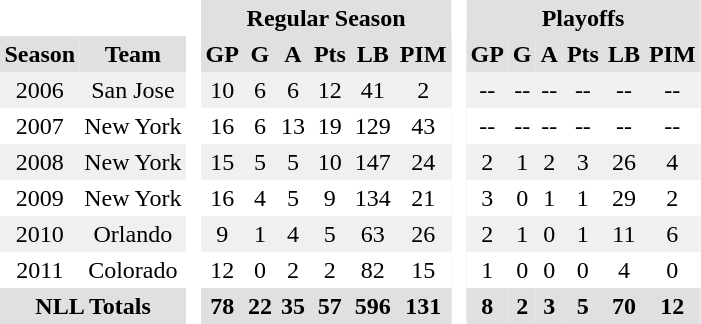<table BORDER="0" CELLPADDING="3" CELLSPACING="0">
<tr ALIGN="center" bgcolor="#e0e0e0">
<th colspan="2" bgcolor="#ffffff"> </th>
<th rowspan="99" bgcolor="#ffffff"> </th>
<th colspan="6">Regular Season</th>
<th rowspan="99" bgcolor="#ffffff"> </th>
<th colspan="6">Playoffs</th>
</tr>
<tr ALIGN="center" bgcolor="#e0e0e0">
<th>Season</th>
<th>Team</th>
<th>GP</th>
<th>G</th>
<th>A</th>
<th>Pts</th>
<th>LB</th>
<th>PIM</th>
<th>GP</th>
<th>G</th>
<th>A</th>
<th>Pts</th>
<th>LB</th>
<th>PIM</th>
</tr>
<tr ALIGN="center" bgcolor="#f0f0f0">
<td>2006</td>
<td>San Jose</td>
<td>10</td>
<td>6</td>
<td>6</td>
<td>12</td>
<td>41</td>
<td>2</td>
<td>--</td>
<td>--</td>
<td>--</td>
<td>--</td>
<td>--</td>
<td>--</td>
</tr>
<tr ALIGN="center">
<td>2007</td>
<td>New York</td>
<td>16</td>
<td>6</td>
<td>13</td>
<td>19</td>
<td>129</td>
<td>43</td>
<td>--</td>
<td>--</td>
<td>--</td>
<td>--</td>
<td>--</td>
<td>--</td>
</tr>
<tr ALIGN="center" bgcolor="#f0f0f0">
<td>2008</td>
<td>New York</td>
<td>15</td>
<td>5</td>
<td>5</td>
<td>10</td>
<td>147</td>
<td>24</td>
<td>2</td>
<td>1</td>
<td>2</td>
<td>3</td>
<td>26</td>
<td>4</td>
</tr>
<tr ALIGN="center">
<td>2009</td>
<td>New York</td>
<td>16</td>
<td>4</td>
<td>5</td>
<td>9</td>
<td>134</td>
<td>21</td>
<td>3</td>
<td>0</td>
<td>1</td>
<td>1</td>
<td>29</td>
<td>2</td>
</tr>
<tr ALIGN="center" bgcolor="#f0f0f0">
<td>2010</td>
<td>Orlando</td>
<td>9</td>
<td>1</td>
<td>4</td>
<td>5</td>
<td>63</td>
<td>26</td>
<td>2</td>
<td>1</td>
<td>0</td>
<td>1</td>
<td>11</td>
<td>6</td>
</tr>
<tr ALIGN="center">
<td>2011</td>
<td>Colorado</td>
<td>12</td>
<td>0</td>
<td>2</td>
<td>2</td>
<td>82</td>
<td>15</td>
<td>1</td>
<td>0</td>
<td>0</td>
<td>0</td>
<td>4</td>
<td>0</td>
</tr>
<tr ALIGN="center" bgcolor="#e0e0e0">
<th colspan="2">NLL Totals</th>
<th>78</th>
<th>22</th>
<th>35</th>
<th>57</th>
<th>596</th>
<th>131</th>
<th>8</th>
<th>2</th>
<th>3</th>
<th>5</th>
<th>70</th>
<th>12</th>
</tr>
</table>
